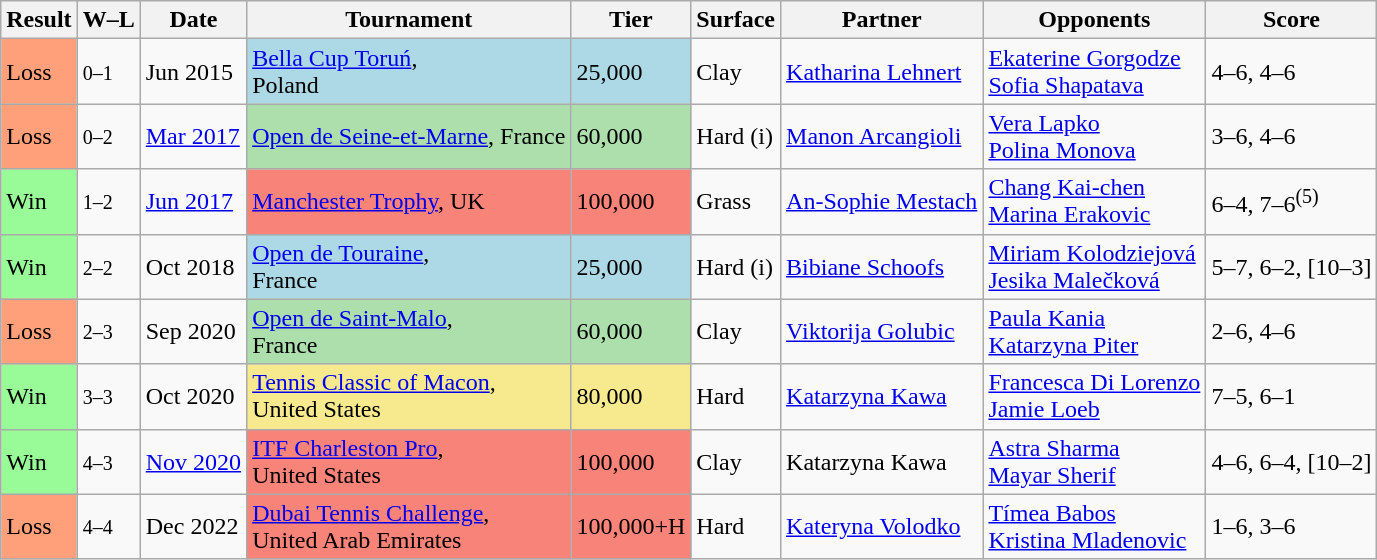<table class="sortable wikitable">
<tr>
<th>Result</th>
<th class="unsortable">W–L</th>
<th>Date</th>
<th>Tournament</th>
<th>Tier</th>
<th>Surface</th>
<th>Partner</th>
<th>Opponents</th>
<th class="unsortable">Score</th>
</tr>
<tr>
<td style="background:#ffa07a;">Loss</td>
<td><small>0–1</small></td>
<td>Jun 2015</td>
<td style="background:lightblue;"><a href='#'>Bella Cup Toruń</a>, <br>Poland</td>
<td style="background:lightblue;">25,000</td>
<td>Clay</td>
<td> <a href='#'>Katharina Lehnert</a></td>
<td> <a href='#'>Ekaterine Gorgodze</a> <br>  <a href='#'>Sofia Shapatava</a></td>
<td>4–6, 4–6</td>
</tr>
<tr>
<td style="background:#ffa07a;">Loss</td>
<td><small>0–2</small></td>
<td><a href='#'>Mar 2017</a></td>
<td style="background:#addfad;"><a href='#'>Open de Seine-et-Marne</a>, France</td>
<td style="background:#addfad;">60,000</td>
<td>Hard (i)</td>
<td> <a href='#'>Manon Arcangioli</a></td>
<td> <a href='#'>Vera Lapko</a> <br>  <a href='#'>Polina Monova</a></td>
<td>3–6, 4–6</td>
</tr>
<tr>
<td style="background:#98fb98;">Win</td>
<td><small>1–2</small></td>
<td><a href='#'>Jun 2017</a></td>
<td style="background:#f88379;"><a href='#'>Manchester Trophy</a>, UK</td>
<td style="background:#f88379;">100,000</td>
<td>Grass</td>
<td> <a href='#'>An-Sophie Mestach</a></td>
<td> <a href='#'>Chang Kai-chen</a> <br>  <a href='#'>Marina Erakovic</a></td>
<td>6–4, 7–6<sup>(5)</sup></td>
</tr>
<tr>
<td style="background:#98fb98;">Win</td>
<td><small>2–2</small></td>
<td>Oct 2018</td>
<td style="background:lightblue;"><a href='#'>Open de Touraine</a>, <br>France</td>
<td style="background:lightblue;">25,000</td>
<td>Hard (i)</td>
<td> <a href='#'>Bibiane Schoofs</a></td>
<td> <a href='#'>Miriam Kolodziejová</a> <br>  <a href='#'>Jesika Malečková</a></td>
<td>5–7, 6–2, [10–3]</td>
</tr>
<tr>
<td style="background:#ffa07a;">Loss</td>
<td><small>2–3</small></td>
<td>Sep 2020</td>
<td style="background:#addfad;"><a href='#'>Open de Saint-Malo</a>, <br>France</td>
<td style="background:#addfad;">60,000</td>
<td>Clay</td>
<td> <a href='#'>Viktorija Golubic</a></td>
<td> <a href='#'>Paula Kania</a> <br>  <a href='#'>Katarzyna Piter</a></td>
<td>2–6, 4–6</td>
</tr>
<tr>
<td style="background:#98fb98;">Win</td>
<td><small>3–3</small></td>
<td>Oct 2020</td>
<td style="background:#f7e98e;"><a href='#'>Tennis Classic of Macon</a>, <br>United States</td>
<td style="background:#f7e98e;">80,000</td>
<td>Hard</td>
<td> <a href='#'>Katarzyna Kawa</a></td>
<td> <a href='#'>Francesca Di Lorenzo</a> <br>  <a href='#'>Jamie Loeb</a></td>
<td>7–5, 6–1</td>
</tr>
<tr>
<td style="background:#98fb98;">Win</td>
<td><small>4–3</small></td>
<td><a href='#'>Nov 2020</a></td>
<td bgcolor="f88379"><a href='#'>ITF Charleston Pro</a>, <br>United States</td>
<td bgcolor="f88379">100,000</td>
<td>Clay</td>
<td> Katarzyna Kawa</td>
<td> <a href='#'>Astra Sharma</a> <br>  <a href='#'>Mayar Sherif</a></td>
<td>4–6, 6–4, [10–2]</td>
</tr>
<tr>
<td bgcolor=ffa07a>Loss</td>
<td><small>4–4</small></td>
<td>Dec 2022</td>
<td bgcolor="f88379"><a href='#'>Dubai Tennis Challenge</a>, <br>United Arab Emirates</td>
<td bgcolor="f88379">100,000+H</td>
<td>Hard</td>
<td> <a href='#'>Kateryna Volodko</a></td>
<td> <a href='#'>Tímea Babos</a> <br>  <a href='#'>Kristina Mladenovic</a></td>
<td>1–6, 3–6</td>
</tr>
</table>
